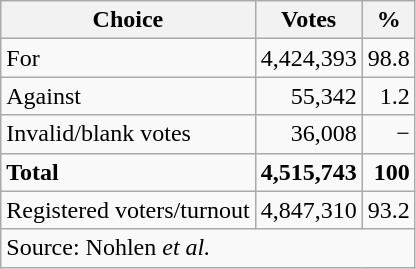<table class=wikitable style=text-align:right>
<tr>
<th>Choice</th>
<th>Votes</th>
<th>%</th>
</tr>
<tr>
<td align=left>For</td>
<td>4,424,393</td>
<td>98.8</td>
</tr>
<tr>
<td align=left>Against</td>
<td>55,342</td>
<td>1.2</td>
</tr>
<tr>
<td align=left>Invalid/blank votes</td>
<td>36,008</td>
<td>−</td>
</tr>
<tr>
<td align=left><strong>Total</strong></td>
<td><strong>4,515,743</strong></td>
<td><strong>100</strong></td>
</tr>
<tr>
<td align=left>Registered voters/turnout</td>
<td>4,847,310</td>
<td>93.2</td>
</tr>
<tr>
<td colspan=3 align=left>Source: Nohlen <em>et al.</em></td>
</tr>
</table>
